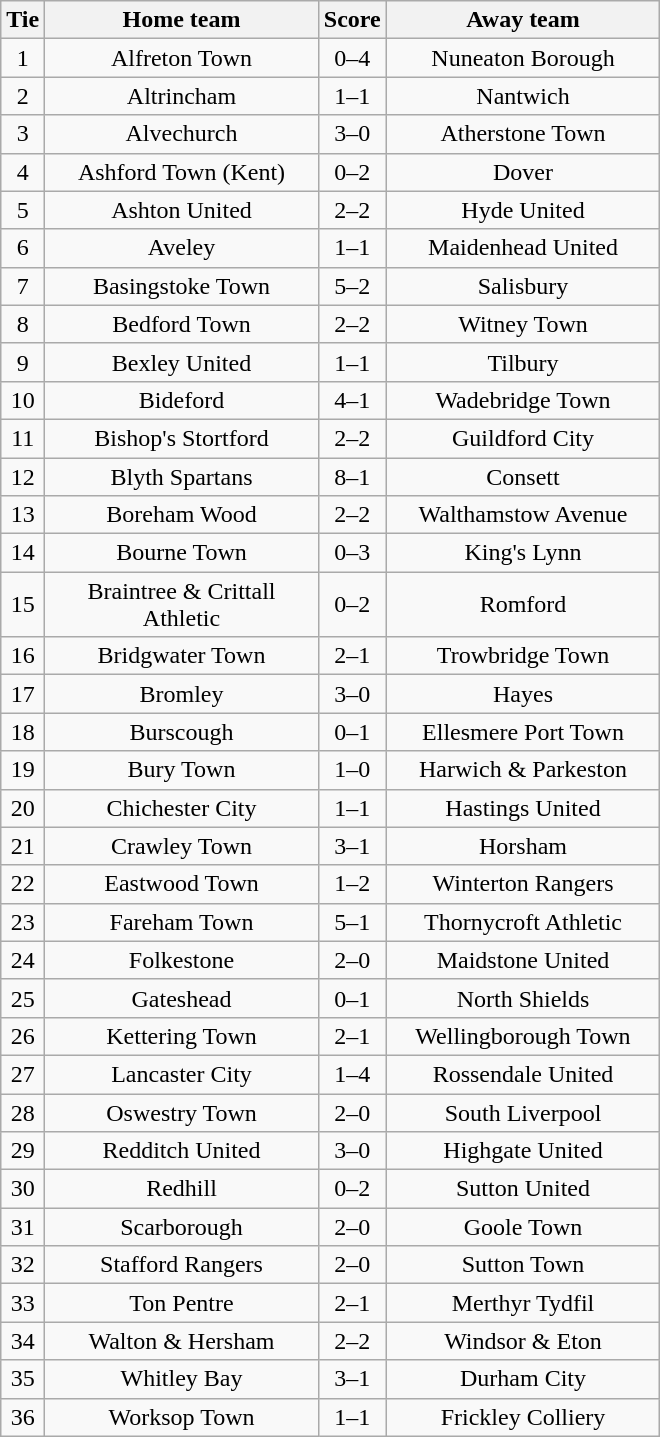<table class="wikitable" style="text-align:center;">
<tr>
<th width=20>Tie</th>
<th width=175>Home team</th>
<th width=20>Score</th>
<th width=175>Away team</th>
</tr>
<tr>
<td>1</td>
<td>Alfreton Town</td>
<td>0–4</td>
<td>Nuneaton Borough</td>
</tr>
<tr>
<td>2</td>
<td>Altrincham</td>
<td>1–1</td>
<td>Nantwich</td>
</tr>
<tr>
<td>3</td>
<td>Alvechurch</td>
<td>3–0</td>
<td>Atherstone Town</td>
</tr>
<tr>
<td>4</td>
<td>Ashford Town (Kent)</td>
<td>0–2</td>
<td>Dover</td>
</tr>
<tr>
<td>5</td>
<td>Ashton United</td>
<td>2–2</td>
<td>Hyde United</td>
</tr>
<tr>
<td>6</td>
<td>Aveley</td>
<td>1–1</td>
<td>Maidenhead United</td>
</tr>
<tr>
<td>7</td>
<td>Basingstoke Town</td>
<td>5–2</td>
<td>Salisbury</td>
</tr>
<tr>
<td>8</td>
<td>Bedford Town</td>
<td>2–2</td>
<td>Witney Town</td>
</tr>
<tr>
<td>9</td>
<td>Bexley United</td>
<td>1–1</td>
<td>Tilbury</td>
</tr>
<tr>
<td>10</td>
<td>Bideford</td>
<td>4–1</td>
<td>Wadebridge Town</td>
</tr>
<tr>
<td>11</td>
<td>Bishop's Stortford</td>
<td>2–2</td>
<td>Guildford City</td>
</tr>
<tr>
<td>12</td>
<td>Blyth Spartans</td>
<td>8–1</td>
<td>Consett</td>
</tr>
<tr>
<td>13</td>
<td>Boreham Wood</td>
<td>2–2</td>
<td>Walthamstow Avenue</td>
</tr>
<tr>
<td>14</td>
<td>Bourne Town</td>
<td>0–3</td>
<td>King's Lynn</td>
</tr>
<tr>
<td>15</td>
<td>Braintree & Crittall Athletic</td>
<td>0–2</td>
<td>Romford</td>
</tr>
<tr>
<td>16</td>
<td>Bridgwater Town</td>
<td>2–1</td>
<td>Trowbridge Town</td>
</tr>
<tr>
<td>17</td>
<td>Bromley</td>
<td>3–0</td>
<td>Hayes</td>
</tr>
<tr>
<td>18</td>
<td>Burscough</td>
<td>0–1</td>
<td>Ellesmere Port Town</td>
</tr>
<tr>
<td>19</td>
<td>Bury Town</td>
<td>1–0</td>
<td>Harwich & Parkeston</td>
</tr>
<tr>
<td>20</td>
<td>Chichester City</td>
<td>1–1</td>
<td>Hastings United</td>
</tr>
<tr>
<td>21</td>
<td>Crawley Town</td>
<td>3–1</td>
<td>Horsham</td>
</tr>
<tr>
<td>22</td>
<td>Eastwood Town</td>
<td>1–2</td>
<td>Winterton Rangers</td>
</tr>
<tr>
<td>23</td>
<td>Fareham Town</td>
<td>5–1</td>
<td>Thornycroft Athletic</td>
</tr>
<tr>
<td>24</td>
<td>Folkestone</td>
<td>2–0</td>
<td>Maidstone United</td>
</tr>
<tr>
<td>25</td>
<td>Gateshead</td>
<td>0–1</td>
<td>North Shields</td>
</tr>
<tr>
<td>26</td>
<td>Kettering Town</td>
<td>2–1</td>
<td>Wellingborough Town</td>
</tr>
<tr>
<td>27</td>
<td>Lancaster City</td>
<td>1–4</td>
<td>Rossendale United</td>
</tr>
<tr>
<td>28</td>
<td>Oswestry Town</td>
<td>2–0</td>
<td>South Liverpool</td>
</tr>
<tr>
<td>29</td>
<td>Redditch United</td>
<td>3–0</td>
<td>Highgate United</td>
</tr>
<tr>
<td>30</td>
<td>Redhill</td>
<td>0–2</td>
<td>Sutton United</td>
</tr>
<tr>
<td>31</td>
<td>Scarborough</td>
<td>2–0</td>
<td>Goole Town</td>
</tr>
<tr>
<td>32</td>
<td>Stafford Rangers</td>
<td>2–0</td>
<td>Sutton Town</td>
</tr>
<tr>
<td>33</td>
<td>Ton Pentre</td>
<td>2–1</td>
<td>Merthyr Tydfil</td>
</tr>
<tr>
<td>34</td>
<td>Walton & Hersham</td>
<td>2–2</td>
<td>Windsor & Eton</td>
</tr>
<tr>
<td>35</td>
<td>Whitley Bay</td>
<td>3–1</td>
<td>Durham City</td>
</tr>
<tr>
<td>36</td>
<td>Worksop Town</td>
<td>1–1</td>
<td>Frickley Colliery</td>
</tr>
</table>
